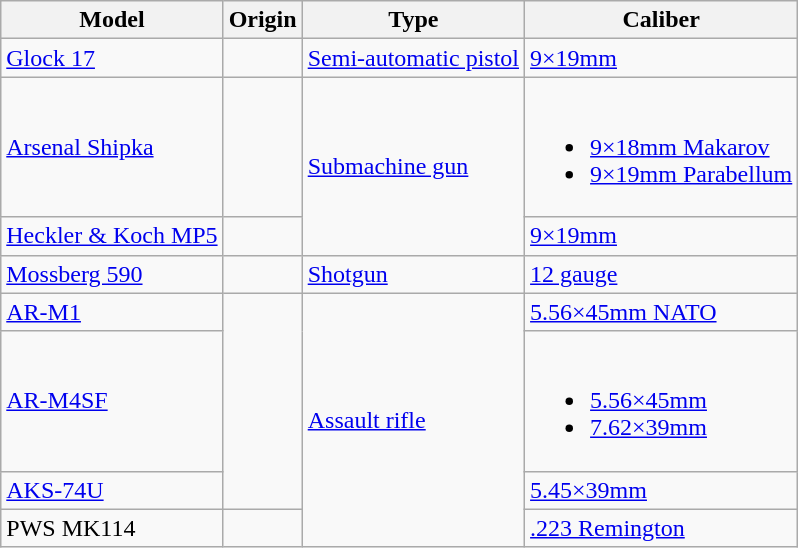<table class="wikitable">
<tr>
<th>Model</th>
<th>Origin</th>
<th>Type</th>
<th>Caliber</th>
</tr>
<tr>
<td><a href='#'>Glock 17</a></td>
<td></td>
<td><a href='#'>Semi-automatic pistol</a></td>
<td><a href='#'>9×19mm</a></td>
</tr>
<tr>
<td><a href='#'>Arsenal Shipka</a></td>
<td></td>
<td rowspan="2"><a href='#'>Submachine gun</a></td>
<td><br><ul><li><a href='#'>9×18mm Makarov</a></li><li><a href='#'>9×19mm Parabellum</a></li></ul></td>
</tr>
<tr>
<td><a href='#'>Heckler & Koch MP5</a></td>
<td></td>
<td><a href='#'>9×19mm</a></td>
</tr>
<tr>
<td><a href='#'>Mossberg 590</a></td>
<td></td>
<td><a href='#'>Shotgun</a></td>
<td><a href='#'>12 gauge</a></td>
</tr>
<tr>
<td><a href='#'>AR-M1</a></td>
<td rowspan="3"></td>
<td rowspan="4"><a href='#'>Assault rifle</a></td>
<td><a href='#'>5.56×45mm NATO</a></td>
</tr>
<tr>
<td><a href='#'>AR-M4SF</a></td>
<td><br><ul><li><a href='#'>5.56×45mm</a></li><li><a href='#'>7.62×39mm</a></li></ul></td>
</tr>
<tr>
<td><a href='#'>AKS-74U</a></td>
<td><a href='#'>5.45×39mm</a></td>
</tr>
<tr>
<td>PWS MK114</td>
<td></td>
<td><a href='#'>.223 Remington</a></td>
</tr>
</table>
